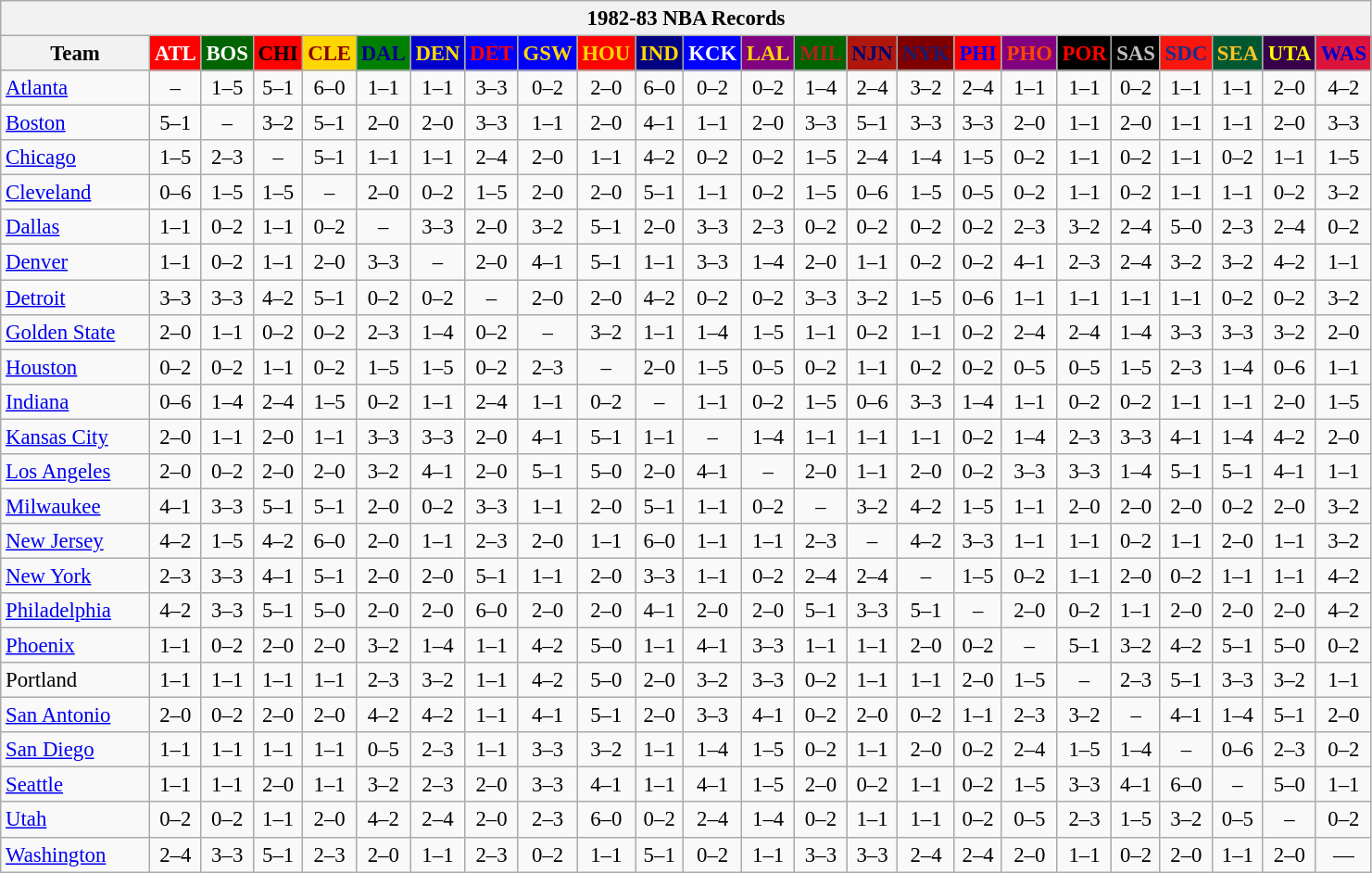<table class="wikitable" style="font-size:95%; text-align:center;">
<tr>
<th colspan=24>1982-83 NBA Records</th>
</tr>
<tr>
<th width=100>Team</th>
<th style="background:#FF0000;color:#FFFFFF;width=35">ATL</th>
<th style="background:#006400;color:#FFFFFF;width=35">BOS</th>
<th style="background:#FF0000;color:#000000;width=35">CHI</th>
<th style="background:#FFD700;color:#8B0000;width=35">CLE</th>
<th style="background:#008000;color:#00008B;width=35">DAL</th>
<th style="background:#0000CD;color:#FFD700;width=35">DEN</th>
<th style="background:#0000FF;color:#FF0000;width=35">DET</th>
<th style="background:#0000FF;color:#FFD700;width=35">GSW</th>
<th style="background:#FF0000;color:#FFD700;width=35">HOU</th>
<th style="background:#000080;color:#FFD700;width=35">IND</th>
<th style="background:#0000FF;color:#FFFFFF;width=35">KCK</th>
<th style="background:#800080;color:#FFD700;width=35">LAL</th>
<th style="background:#006400;color:#B22222;width=35">MIL</th>
<th style="background:#B0170C;color:#00056D;width=35">NJN</th>
<th style="background:#800000;color:#191970;width=35">NYK</th>
<th style="background:#FF0000;color:#0000FF;width=35">PHI</th>
<th style="background:#800080;color:#FF4500;width=35">PHO</th>
<th style="background:#000000;color:#FF0000;width=35">POR</th>
<th style="background:#000000;color:#C0C0C0;width=35">SAS</th>
<th style="background:#F9160D;color:#1A2E8B;width=35">SDC</th>
<th style="background:#005831;color:#FFC322;width=35">SEA</th>
<th style="background:#36004A;color:#FFFF00;width=35">UTA</th>
<th style="background:#DC143C;color:#0000CD;width=35">WAS</th>
</tr>
<tr>
<td style="text-align:left;"><a href='#'>Atlanta</a></td>
<td>–</td>
<td>1–5</td>
<td>5–1</td>
<td>6–0</td>
<td>1–1</td>
<td>1–1</td>
<td>3–3</td>
<td>0–2</td>
<td>2–0</td>
<td>6–0</td>
<td>0–2</td>
<td>0–2</td>
<td>1–4</td>
<td>2–4</td>
<td>3–2</td>
<td>2–4</td>
<td>1–1</td>
<td>1–1</td>
<td>0–2</td>
<td>1–1</td>
<td>1–1</td>
<td>2–0</td>
<td>4–2</td>
</tr>
<tr>
<td style="text-align:left;"><a href='#'>Boston</a></td>
<td>5–1</td>
<td>–</td>
<td>3–2</td>
<td>5–1</td>
<td>2–0</td>
<td>2–0</td>
<td>3–3</td>
<td>1–1</td>
<td>2–0</td>
<td>4–1</td>
<td>1–1</td>
<td>2–0</td>
<td>3–3</td>
<td>5–1</td>
<td>3–3</td>
<td>3–3</td>
<td>2–0</td>
<td>1–1</td>
<td>2–0</td>
<td>1–1</td>
<td>1–1</td>
<td>2–0</td>
<td>3–3</td>
</tr>
<tr>
<td style="text-align:left;"><a href='#'>Chicago</a></td>
<td>1–5</td>
<td>2–3</td>
<td>–</td>
<td>5–1</td>
<td>1–1</td>
<td>1–1</td>
<td>2–4</td>
<td>2–0</td>
<td>1–1</td>
<td>4–2</td>
<td>0–2</td>
<td>0–2</td>
<td>1–5</td>
<td>2–4</td>
<td>1–4</td>
<td>1–5</td>
<td>0–2</td>
<td>1–1</td>
<td>0–2</td>
<td>1–1</td>
<td>0–2</td>
<td>1–1</td>
<td>1–5</td>
</tr>
<tr>
<td style="text-align:left;"><a href='#'>Cleveland</a></td>
<td>0–6</td>
<td>1–5</td>
<td>1–5</td>
<td>–</td>
<td>2–0</td>
<td>0–2</td>
<td>1–5</td>
<td>2–0</td>
<td>2–0</td>
<td>5–1</td>
<td>1–1</td>
<td>0–2</td>
<td>1–5</td>
<td>0–6</td>
<td>1–5</td>
<td>0–5</td>
<td>0–2</td>
<td>1–1</td>
<td>0–2</td>
<td>1–1</td>
<td>1–1</td>
<td>0–2</td>
<td>3–2</td>
</tr>
<tr>
<td style="text-align:left;"><a href='#'>Dallas</a></td>
<td>1–1</td>
<td>0–2</td>
<td>1–1</td>
<td>0–2</td>
<td>–</td>
<td>3–3</td>
<td>2–0</td>
<td>3–2</td>
<td>5–1</td>
<td>2–0</td>
<td>3–3</td>
<td>2–3</td>
<td>0–2</td>
<td>0–2</td>
<td>0–2</td>
<td>0–2</td>
<td>2–3</td>
<td>3–2</td>
<td>2–4</td>
<td>5–0</td>
<td>2–3</td>
<td>2–4</td>
<td>0–2</td>
</tr>
<tr>
<td style="text-align:left;"><a href='#'>Denver</a></td>
<td>1–1</td>
<td>0–2</td>
<td>1–1</td>
<td>2–0</td>
<td>3–3</td>
<td>–</td>
<td>2–0</td>
<td>4–1</td>
<td>5–1</td>
<td>1–1</td>
<td>3–3</td>
<td>1–4</td>
<td>2–0</td>
<td>1–1</td>
<td>0–2</td>
<td>0–2</td>
<td>4–1</td>
<td>2–3</td>
<td>2–4</td>
<td>3–2</td>
<td>3–2</td>
<td>4–2</td>
<td>1–1</td>
</tr>
<tr>
<td style="text-align:left;"><a href='#'>Detroit</a></td>
<td>3–3</td>
<td>3–3</td>
<td>4–2</td>
<td>5–1</td>
<td>0–2</td>
<td>0–2</td>
<td>–</td>
<td>2–0</td>
<td>2–0</td>
<td>4–2</td>
<td>0–2</td>
<td>0–2</td>
<td>3–3</td>
<td>3–2</td>
<td>1–5</td>
<td>0–6</td>
<td>1–1</td>
<td>1–1</td>
<td>1–1</td>
<td>1–1</td>
<td>0–2</td>
<td>0–2</td>
<td>3–2</td>
</tr>
<tr>
<td style="text-align:left;"><a href='#'>Golden State</a></td>
<td>2–0</td>
<td>1–1</td>
<td>0–2</td>
<td>0–2</td>
<td>2–3</td>
<td>1–4</td>
<td>0–2</td>
<td>–</td>
<td>3–2</td>
<td>1–1</td>
<td>1–4</td>
<td>1–5</td>
<td>1–1</td>
<td>0–2</td>
<td>1–1</td>
<td>0–2</td>
<td>2–4</td>
<td>2–4</td>
<td>1–4</td>
<td>3–3</td>
<td>3–3</td>
<td>3–2</td>
<td>2–0</td>
</tr>
<tr>
<td style="text-align:left;"><a href='#'>Houston</a></td>
<td>0–2</td>
<td>0–2</td>
<td>1–1</td>
<td>0–2</td>
<td>1–5</td>
<td>1–5</td>
<td>0–2</td>
<td>2–3</td>
<td>–</td>
<td>2–0</td>
<td>1–5</td>
<td>0–5</td>
<td>0–2</td>
<td>1–1</td>
<td>0–2</td>
<td>0–2</td>
<td>0–5</td>
<td>0–5</td>
<td>1–5</td>
<td>2–3</td>
<td>1–4</td>
<td>0–6</td>
<td>1–1</td>
</tr>
<tr>
<td style="text-align:left;"><a href='#'>Indiana</a></td>
<td>0–6</td>
<td>1–4</td>
<td>2–4</td>
<td>1–5</td>
<td>0–2</td>
<td>1–1</td>
<td>2–4</td>
<td>1–1</td>
<td>0–2</td>
<td>–</td>
<td>1–1</td>
<td>0–2</td>
<td>1–5</td>
<td>0–6</td>
<td>3–3</td>
<td>1–4</td>
<td>1–1</td>
<td>0–2</td>
<td>0–2</td>
<td>1–1</td>
<td>1–1</td>
<td>2–0</td>
<td>1–5</td>
</tr>
<tr>
<td style="text-align:left;"><a href='#'>Kansas City</a></td>
<td>2–0</td>
<td>1–1</td>
<td>2–0</td>
<td>1–1</td>
<td>3–3</td>
<td>3–3</td>
<td>2–0</td>
<td>4–1</td>
<td>5–1</td>
<td>1–1</td>
<td>–</td>
<td>1–4</td>
<td>1–1</td>
<td>1–1</td>
<td>1–1</td>
<td>0–2</td>
<td>1–4</td>
<td>2–3</td>
<td>3–3</td>
<td>4–1</td>
<td>1–4</td>
<td>4–2</td>
<td>2–0</td>
</tr>
<tr>
<td style="text-align:left;"><a href='#'>Los Angeles</a></td>
<td>2–0</td>
<td>0–2</td>
<td>2–0</td>
<td>2–0</td>
<td>3–2</td>
<td>4–1</td>
<td>2–0</td>
<td>5–1</td>
<td>5–0</td>
<td>2–0</td>
<td>4–1</td>
<td>–</td>
<td>2–0</td>
<td>1–1</td>
<td>2–0</td>
<td>0–2</td>
<td>3–3</td>
<td>3–3</td>
<td>1–4</td>
<td>5–1</td>
<td>5–1</td>
<td>4–1</td>
<td>1–1</td>
</tr>
<tr>
<td style="text-align:left;"><a href='#'>Milwaukee</a></td>
<td>4–1</td>
<td>3–3</td>
<td>5–1</td>
<td>5–1</td>
<td>2–0</td>
<td>0–2</td>
<td>3–3</td>
<td>1–1</td>
<td>2–0</td>
<td>5–1</td>
<td>1–1</td>
<td>0–2</td>
<td>–</td>
<td>3–2</td>
<td>4–2</td>
<td>1–5</td>
<td>1–1</td>
<td>2–0</td>
<td>2–0</td>
<td>2–0</td>
<td>0–2</td>
<td>2–0</td>
<td>3–2</td>
</tr>
<tr>
<td style="text-align:left;"><a href='#'>New Jersey</a></td>
<td>4–2</td>
<td>1–5</td>
<td>4–2</td>
<td>6–0</td>
<td>2–0</td>
<td>1–1</td>
<td>2–3</td>
<td>2–0</td>
<td>1–1</td>
<td>6–0</td>
<td>1–1</td>
<td>1–1</td>
<td>2–3</td>
<td>–</td>
<td>4–2</td>
<td>3–3</td>
<td>1–1</td>
<td>1–1</td>
<td>0–2</td>
<td>1–1</td>
<td>2–0</td>
<td>1–1</td>
<td>3–2</td>
</tr>
<tr>
<td style="text-align:left;"><a href='#'>New York</a></td>
<td>2–3</td>
<td>3–3</td>
<td>4–1</td>
<td>5–1</td>
<td>2–0</td>
<td>2–0</td>
<td>5–1</td>
<td>1–1</td>
<td>2–0</td>
<td>3–3</td>
<td>1–1</td>
<td>0–2</td>
<td>2–4</td>
<td>2–4</td>
<td>–</td>
<td>1–5</td>
<td>0–2</td>
<td>1–1</td>
<td>2–0</td>
<td>0–2</td>
<td>1–1</td>
<td>1–1</td>
<td>4–2</td>
</tr>
<tr>
<td style="text-align:left;"><a href='#'>Philadelphia</a></td>
<td>4–2</td>
<td>3–3</td>
<td>5–1</td>
<td>5–0</td>
<td>2–0</td>
<td>2–0</td>
<td>6–0</td>
<td>2–0</td>
<td>2–0</td>
<td>4–1</td>
<td>2–0</td>
<td>2–0</td>
<td>5–1</td>
<td>3–3</td>
<td>5–1</td>
<td>–</td>
<td>2–0</td>
<td>0–2</td>
<td>1–1</td>
<td>2–0</td>
<td>2–0</td>
<td>2–0</td>
<td>4–2</td>
</tr>
<tr>
<td style="text-align:left;"><a href='#'>Phoenix</a></td>
<td>1–1</td>
<td>0–2</td>
<td>2–0</td>
<td>2–0</td>
<td>3–2</td>
<td>1–4</td>
<td>1–1</td>
<td>4–2</td>
<td>5–0</td>
<td>1–1</td>
<td>4–1</td>
<td>3–3</td>
<td>1–1</td>
<td>1–1</td>
<td>2–0</td>
<td>0–2</td>
<td>–</td>
<td>5–1</td>
<td>3–2</td>
<td>4–2</td>
<td>5–1</td>
<td>5–0</td>
<td>0–2</td>
</tr>
<tr>
<td style="text-align:left;">Portland</td>
<td>1–1</td>
<td>1–1</td>
<td>1–1</td>
<td>1–1</td>
<td>2–3</td>
<td>3–2</td>
<td>1–1</td>
<td>4–2</td>
<td>5–0</td>
<td>2–0</td>
<td>3–2</td>
<td>3–3</td>
<td>0–2</td>
<td>1–1</td>
<td>1–1</td>
<td>2–0</td>
<td>1–5</td>
<td>–</td>
<td>2–3</td>
<td>5–1</td>
<td>3–3</td>
<td>3–2</td>
<td>1–1</td>
</tr>
<tr>
<td style="text-align:left;"><a href='#'>San Antonio</a></td>
<td>2–0</td>
<td>0–2</td>
<td>2–0</td>
<td>2–0</td>
<td>4–2</td>
<td>4–2</td>
<td>1–1</td>
<td>4–1</td>
<td>5–1</td>
<td>2–0</td>
<td>3–3</td>
<td>4–1</td>
<td>0–2</td>
<td>2–0</td>
<td>0–2</td>
<td>1–1</td>
<td>2–3</td>
<td>3–2</td>
<td>–</td>
<td>4–1</td>
<td>1–4</td>
<td>5–1</td>
<td>2–0</td>
</tr>
<tr>
<td style="text-align:left;"><a href='#'>San Diego</a></td>
<td>1–1</td>
<td>1–1</td>
<td>1–1</td>
<td>1–1</td>
<td>0–5</td>
<td>2–3</td>
<td>1–1</td>
<td>3–3</td>
<td>3–2</td>
<td>1–1</td>
<td>1–4</td>
<td>1–5</td>
<td>0–2</td>
<td>1–1</td>
<td>2–0</td>
<td>0–2</td>
<td>2–4</td>
<td>1–5</td>
<td>1–4</td>
<td>–</td>
<td>0–6</td>
<td>2–3</td>
<td>0–2</td>
</tr>
<tr>
<td style="text-align:left;"><a href='#'>Seattle</a></td>
<td>1–1</td>
<td>1–1</td>
<td>2–0</td>
<td>1–1</td>
<td>3–2</td>
<td>2–3</td>
<td>2–0</td>
<td>3–3</td>
<td>4–1</td>
<td>1–1</td>
<td>4–1</td>
<td>1–5</td>
<td>2–0</td>
<td>0–2</td>
<td>1–1</td>
<td>0–2</td>
<td>1–5</td>
<td>3–3</td>
<td>4–1</td>
<td>6–0</td>
<td>–</td>
<td>5–0</td>
<td>1–1</td>
</tr>
<tr>
<td style="text-align:left;"><a href='#'>Utah</a></td>
<td>0–2</td>
<td>0–2</td>
<td>1–1</td>
<td>2–0</td>
<td>4–2</td>
<td>2–4</td>
<td>2–0</td>
<td>2–3</td>
<td>6–0</td>
<td>0–2</td>
<td>2–4</td>
<td>1–4</td>
<td>0–2</td>
<td>1–1</td>
<td>1–1</td>
<td>0–2</td>
<td>0–5</td>
<td>2–3</td>
<td>1–5</td>
<td>3–2</td>
<td>0–5</td>
<td>–</td>
<td>0–2</td>
</tr>
<tr>
<td style="text-align:left;"><a href='#'>Washington</a></td>
<td>2–4</td>
<td>3–3</td>
<td>5–1</td>
<td>2–3</td>
<td>2–0</td>
<td>1–1</td>
<td>2–3</td>
<td>0–2</td>
<td>1–1</td>
<td>5–1</td>
<td>0–2</td>
<td>1–1</td>
<td>3–3</td>
<td>3–3</td>
<td>2–4</td>
<td>2–4</td>
<td>2–0</td>
<td>1–1</td>
<td>0–2</td>
<td>2–0</td>
<td>1–1</td>
<td>2–0</td>
<td>—</td>
</tr>
</table>
